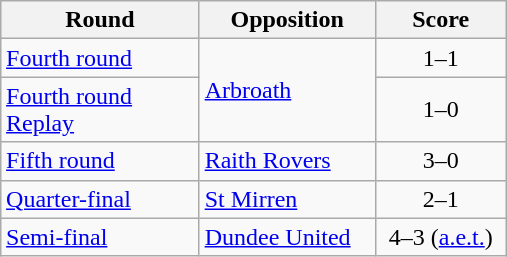<table class="wikitable" style="text-align:left;margin-left:1em;float:right">
<tr>
<th width=125>Round</th>
<th width=110>Opposition</th>
<th width=80>Score</th>
</tr>
<tr>
<td><a href='#'>Fourth round</a></td>
<td rowspan=2><a href='#'>Arbroath</a></td>
<td align=center>1–1</td>
</tr>
<tr>
<td><a href='#'>Fourth round Replay</a></td>
<td align=center>1–0</td>
</tr>
<tr>
<td><a href='#'>Fifth round</a></td>
<td><a href='#'>Raith Rovers</a></td>
<td align=center>3–0</td>
</tr>
<tr>
<td><a href='#'>Quarter-final</a></td>
<td><a href='#'>St Mirren</a></td>
<td align=center>2–1</td>
</tr>
<tr>
<td><a href='#'>Semi-final</a></td>
<td><a href='#'>Dundee United</a></td>
<td align=center>4–3 (<a href='#'>a.e.t.</a>)</td>
</tr>
</table>
